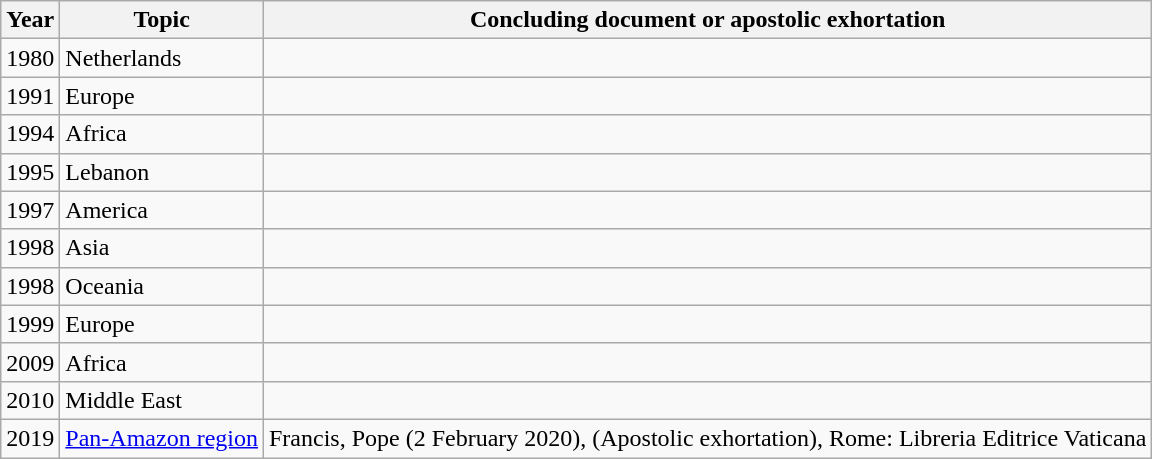<table class=wikitable>
<tr>
<th>Year</th>
<th>Topic</th>
<th>Concluding document or apostolic exhortation</th>
</tr>
<tr>
<td>1980</td>
<td>Netherlands</td>
<td></td>
</tr>
<tr>
<td>1991</td>
<td>Europe</td>
<td></td>
</tr>
<tr>
<td>1994</td>
<td>Africa</td>
<td></td>
</tr>
<tr>
<td>1995</td>
<td>Lebanon</td>
<td></td>
</tr>
<tr>
<td>1997</td>
<td>America</td>
<td></td>
</tr>
<tr>
<td>1998</td>
<td>Asia</td>
<td></td>
</tr>
<tr>
<td>1998</td>
<td>Oceania</td>
<td></td>
</tr>
<tr>
<td>1999</td>
<td>Europe</td>
<td></td>
</tr>
<tr>
<td>2009</td>
<td>Africa</td>
<td></td>
</tr>
<tr>
<td>2010</td>
<td>Middle East</td>
<td></td>
</tr>
<tr>
<td>2019</td>
<td><a href='#'>Pan-Amazon region</a></td>
<td>Francis, Pope (2 February 2020), <em></em> (Apostolic exhortation), Rome: Libreria Editrice Vaticana</td>
</tr>
</table>
